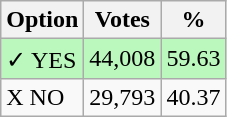<table class="wikitable">
<tr>
<th>Option</th>
<th>Votes</th>
<th>%</th>
</tr>
<tr>
<td style=background:#bbf8be>✓ YES</td>
<td style=background:#bbf8be>44,008</td>
<td style=background:#bbf8be>59.63</td>
</tr>
<tr>
<td>X NO</td>
<td>29,793</td>
<td>40.37</td>
</tr>
</table>
